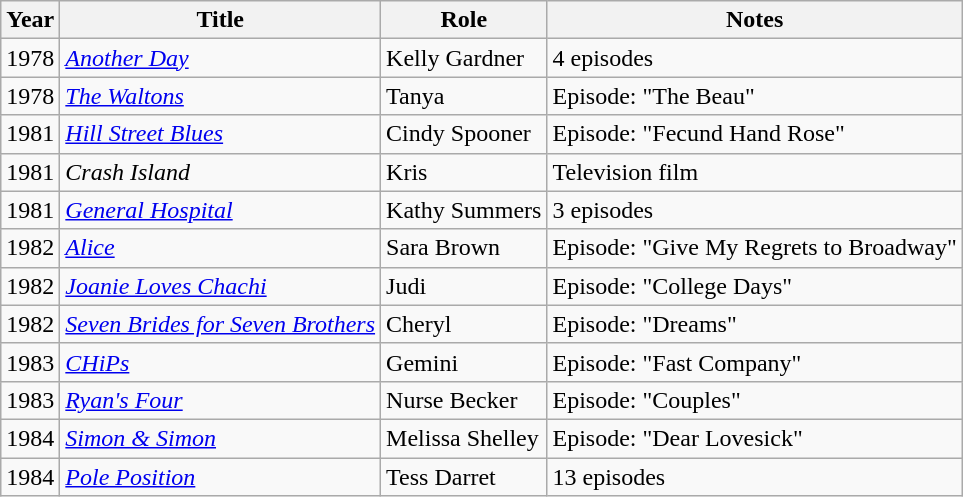<table class="wikitable sortable">
<tr>
<th>Year</th>
<th>Title</th>
<th>Role</th>
<th>Notes</th>
</tr>
<tr>
<td>1978</td>
<td><a href='#'><em>Another Day</em></a></td>
<td>Kelly Gardner</td>
<td>4 episodes</td>
</tr>
<tr>
<td>1978</td>
<td><em><a href='#'>The Waltons</a></em></td>
<td>Tanya</td>
<td>Episode: "The Beau"</td>
</tr>
<tr>
<td>1981</td>
<td><em><a href='#'>Hill Street Blues</a></em></td>
<td>Cindy Spooner</td>
<td>Episode: "Fecund Hand Rose"</td>
</tr>
<tr>
<td>1981</td>
<td><em>Crash Island</em></td>
<td>Kris</td>
<td>Television film</td>
</tr>
<tr>
<td>1981</td>
<td><em><a href='#'>General Hospital</a></em></td>
<td>Kathy Summers</td>
<td>3 episodes</td>
</tr>
<tr>
<td>1982</td>
<td><a href='#'><em>Alice</em></a></td>
<td>Sara Brown</td>
<td>Episode: "Give My Regrets to Broadway"</td>
</tr>
<tr>
<td>1982</td>
<td><em><a href='#'>Joanie Loves Chachi</a></em></td>
<td>Judi</td>
<td>Episode: "College Days"</td>
</tr>
<tr>
<td>1982</td>
<td><a href='#'><em>Seven Brides for Seven Brothers</em></a></td>
<td>Cheryl</td>
<td>Episode: "Dreams"</td>
</tr>
<tr>
<td>1983</td>
<td><em><a href='#'>CHiPs</a></em></td>
<td>Gemini</td>
<td>Episode: "Fast Company"</td>
</tr>
<tr>
<td>1983</td>
<td><em><a href='#'>Ryan's Four</a></em></td>
<td>Nurse Becker</td>
<td>Episode: "Couples"</td>
</tr>
<tr>
<td>1984</td>
<td><em><a href='#'>Simon & Simon</a></em></td>
<td>Melissa Shelley</td>
<td>Episode: "Dear Lovesick"</td>
</tr>
<tr>
<td>1984</td>
<td><a href='#'><em>Pole Position</em></a></td>
<td>Tess Darret</td>
<td>13 episodes</td>
</tr>
</table>
